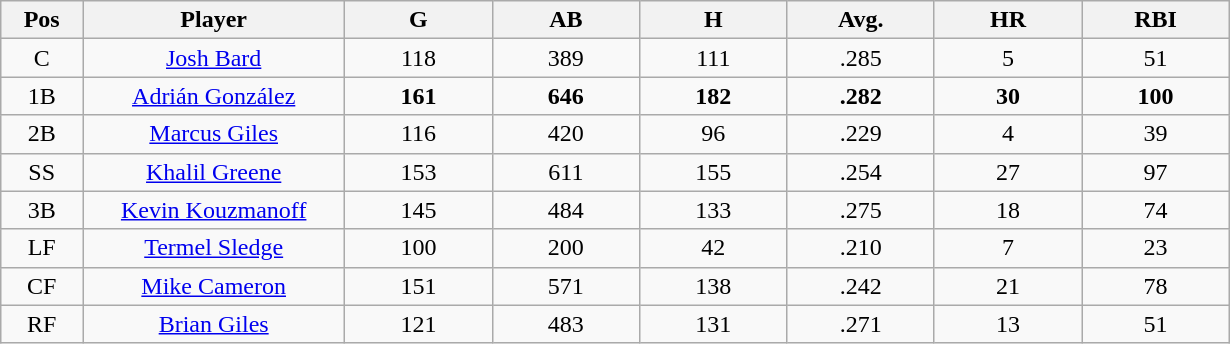<table class="wikitable sortable">
<tr>
<th bgcolor="#DDDDFF" width="5%">Pos</th>
<th bgcolor="#DDDDFF" width="16%">Player</th>
<th bgcolor="#DDDDFF" width="9%">G</th>
<th bgcolor="#DDDDFF" width="9%">AB</th>
<th bgcolor="#DDDDFF" width="9%">H</th>
<th bgcolor="#DDDDFF" width="9%">Avg.</th>
<th bgcolor="#DDDDFF" width="9%">HR</th>
<th bgcolor="#DDDDFF" width="9%">RBI</th>
</tr>
<tr align=center>
<td>C</td>
<td><a href='#'>Josh Bard</a></td>
<td>118</td>
<td>389</td>
<td>111</td>
<td>.285</td>
<td>5</td>
<td>51</td>
</tr>
<tr align=center>
<td>1B</td>
<td><a href='#'>Adrián González</a></td>
<td><strong>161</strong></td>
<td><strong>646</strong></td>
<td><strong>182</strong></td>
<td><strong>.282</strong></td>
<td><strong>30</strong></td>
<td><strong>100</strong></td>
</tr>
<tr align=center>
<td>2B</td>
<td><a href='#'>Marcus Giles</a></td>
<td>116</td>
<td>420</td>
<td>96</td>
<td>.229</td>
<td>4</td>
<td>39</td>
</tr>
<tr align=center>
<td>SS</td>
<td><a href='#'>Khalil Greene</a></td>
<td>153</td>
<td>611</td>
<td>155</td>
<td>.254</td>
<td>27</td>
<td>97</td>
</tr>
<tr align=center>
<td>3B</td>
<td><a href='#'>Kevin Kouzmanoff</a></td>
<td>145</td>
<td>484</td>
<td>133</td>
<td>.275</td>
<td>18</td>
<td>74</td>
</tr>
<tr align=center>
<td>LF</td>
<td><a href='#'>Termel Sledge</a></td>
<td>100</td>
<td>200</td>
<td>42</td>
<td>.210</td>
<td>7</td>
<td>23</td>
</tr>
<tr align=center>
<td>CF</td>
<td><a href='#'>Mike Cameron</a></td>
<td>151</td>
<td>571</td>
<td>138</td>
<td>.242</td>
<td>21</td>
<td>78</td>
</tr>
<tr align=center>
<td>RF</td>
<td><a href='#'>Brian Giles</a></td>
<td>121</td>
<td>483</td>
<td>131</td>
<td>.271</td>
<td>13</td>
<td>51</td>
</tr>
</table>
